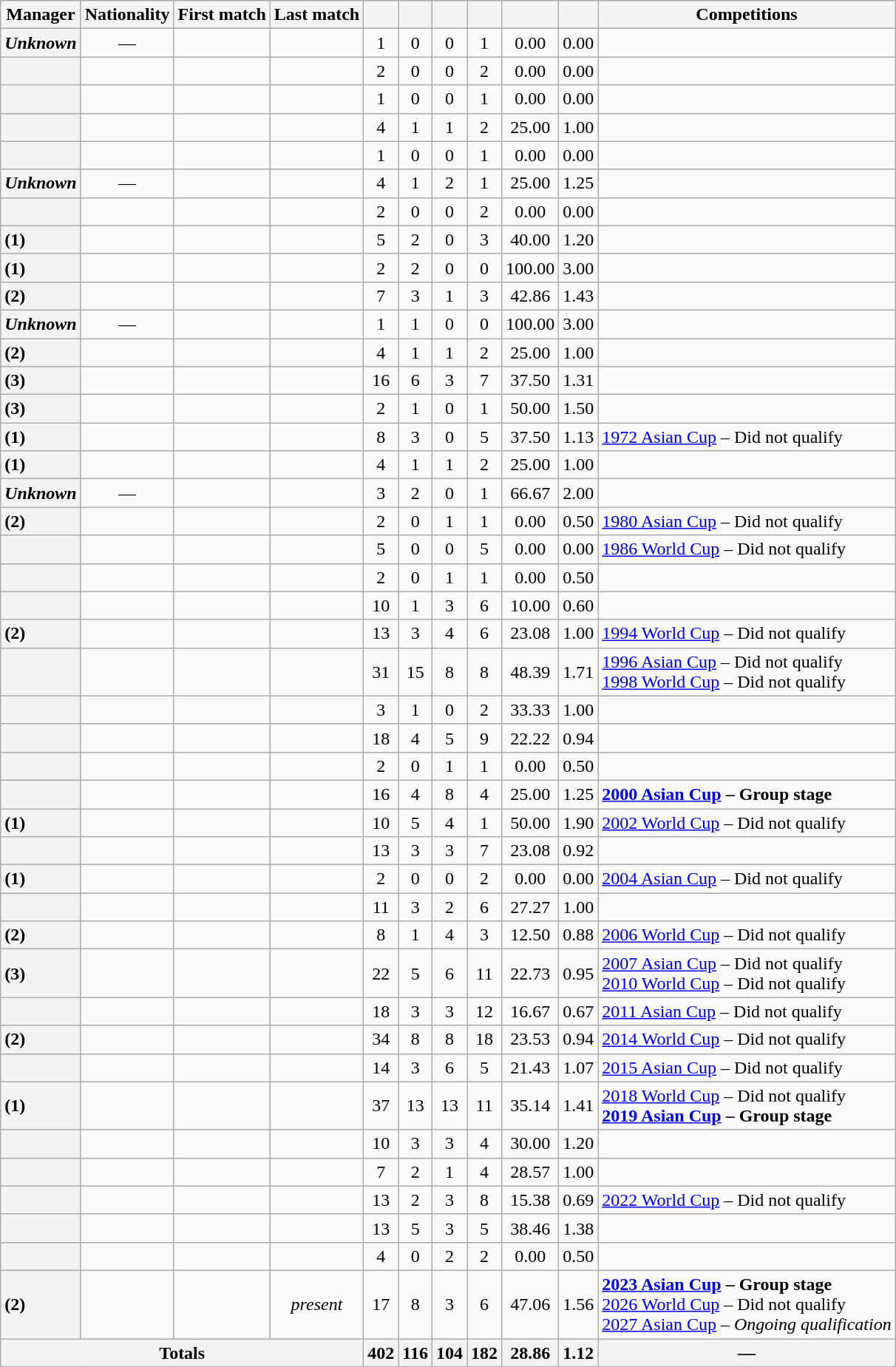<table class="wikitable sortable plainrowheaders" style="text-align:center;">
<tr>
<th scope=col>Manager</th>
<th scope=col>Nationality</th>
<th scope=col>First match</th>
<th scope=col>Last match</th>
<th scope=col></th>
<th scope=col></th>
<th scope=col></th>
<th scope=col></th>
<th scope=col></th>
<th scope=col></th>
<th scope=col>Competitions</th>
</tr>
<tr>
<th scope=row style="text-align: center;"><em>Unknown</em></th>
<td style="text-align: center;">—</td>
<td></td>
<td></td>
<td>1</td>
<td>0</td>
<td>0</td>
<td>1</td>
<td>0.00</td>
<td>0.00</td>
<td style="text-align: left;"></td>
</tr>
<tr>
<th scope=row style="text-align: left;"></th>
<td style="text-align: left;"></td>
<td></td>
<td></td>
<td>2</td>
<td>0</td>
<td>0</td>
<td>2</td>
<td>0.00</td>
<td>0.00</td>
<td style="text-align: left;"></td>
</tr>
<tr>
<th scope=row style="text-align: left;"></th>
<td style="text-align: left;"></td>
<td></td>
<td></td>
<td>1</td>
<td>0</td>
<td>0</td>
<td>1</td>
<td>0.00</td>
<td>0.00</td>
<td style="text-align: left;"></td>
</tr>
<tr>
<th scope=row style="text-align: left;"></th>
<td style="text-align: left;"></td>
<td></td>
<td></td>
<td>4</td>
<td>1</td>
<td>1</td>
<td>2</td>
<td>25.00</td>
<td>1.00</td>
<td style="text-align: left;"></td>
</tr>
<tr>
<th scope=row style="text-align: left;"></th>
<td style="text-align: left;"></td>
<td></td>
<td></td>
<td>1</td>
<td>0</td>
<td>0</td>
<td>1</td>
<td>0.00</td>
<td>0.00</td>
<td style="text-align: left;"></td>
</tr>
<tr>
<th scope=row style="text-align: center;"><em>Unknown</em></th>
<td style="text-align: center;">—</td>
<td></td>
<td></td>
<td>4</td>
<td>1</td>
<td>2</td>
<td>1</td>
<td>25.00</td>
<td>1.25</td>
<td style="text-align: left;"></td>
</tr>
<tr>
<th scope=row style="text-align: left;"></th>
<td style="text-align: left;"></td>
<td></td>
<td></td>
<td>2</td>
<td>0</td>
<td>0</td>
<td>2</td>
<td>0.00</td>
<td>0.00</td>
<td style="text-align: left;"></td>
</tr>
<tr>
<th scope=row style="text-align: left;"> (1)</th>
<td style="text-align: left;"></td>
<td></td>
<td></td>
<td>5</td>
<td>2</td>
<td>0</td>
<td>3</td>
<td>40.00</td>
<td>1.20</td>
<td style="text-align: left;"></td>
</tr>
<tr>
<th scope=row style="text-align: left;"> (1)</th>
<td style="text-align: left;"></td>
<td></td>
<td></td>
<td>2</td>
<td>2</td>
<td>0</td>
<td>0</td>
<td>100.00</td>
<td>3.00</td>
<td style="text-align: left;"></td>
</tr>
<tr>
<th scope=row style="text-align: left;"> (2)</th>
<td style="text-align: left;"></td>
<td></td>
<td></td>
<td>7</td>
<td>3</td>
<td>1</td>
<td>3</td>
<td>42.86</td>
<td>1.43</td>
<td style="text-align: left;"></td>
</tr>
<tr>
<th scope=row style="text-align: center;"><em>Unknown</em></th>
<td style="text-align: center;">—</td>
<td></td>
<td></td>
<td>1</td>
<td>1</td>
<td>0</td>
<td>0</td>
<td>100.00</td>
<td>3.00</td>
<td style="text-align: left;"></td>
</tr>
<tr>
<th scope=row style="text-align: left;"> (2)</th>
<td style="text-align: left;"></td>
<td></td>
<td></td>
<td>4</td>
<td>1</td>
<td>1</td>
<td>2</td>
<td>25.00</td>
<td>1.00</td>
<td style="text-align: left;"></td>
</tr>
<tr>
<th scope="row" style="text-align: left;"> (3)</th>
<td style="text-align: left;"></td>
<td></td>
<td></td>
<td>16</td>
<td>6</td>
<td>3</td>
<td>7</td>
<td>37.50</td>
<td>1.31</td>
<td style="text-align: left;"></td>
</tr>
<tr>
<th scope=row style="text-align: left;"> (3)</th>
<td style="text-align: left;"></td>
<td></td>
<td></td>
<td>2</td>
<td>1</td>
<td>0</td>
<td>1</td>
<td>50.00</td>
<td>1.50</td>
<td style="text-align: left;"></td>
</tr>
<tr>
<th scope=row style="text-align: left;"> (1)</th>
<td style="text-align: left;"></td>
<td></td>
<td></td>
<td>8</td>
<td>3</td>
<td>0</td>
<td>5</td>
<td>37.50</td>
<td>1.13</td>
<td style="text-align: left;"><a href='#'>1972 Asian Cup</a> – Did not qualify</td>
</tr>
<tr>
<th scope=row style="text-align: left;"> (1)</th>
<td style="text-align: left;"></td>
<td></td>
<td></td>
<td>4</td>
<td>1</td>
<td>1</td>
<td>2</td>
<td>25.00</td>
<td>1.00</td>
<td style="text-align: left;"></td>
</tr>
<tr>
<th scope=row style="text-align: center;"><em>Unknown</em></th>
<td style="text-align: center;">—</td>
<td></td>
<td></td>
<td>3</td>
<td>2</td>
<td>0</td>
<td>1</td>
<td>66.67</td>
<td>2.00</td>
<td style="text-align: left;"></td>
</tr>
<tr>
<th scope=row style="text-align: left;"> (2)</th>
<td style="text-align: left;"></td>
<td></td>
<td></td>
<td>2</td>
<td>0</td>
<td>1</td>
<td>1</td>
<td>0.00</td>
<td>0.50</td>
<td style="text-align: left;"><a href='#'>1980 Asian Cup</a> – Did not qualify</td>
</tr>
<tr>
<th scope=row style="text-align: left;"></th>
<td style="text-align: left;"></td>
<td></td>
<td></td>
<td>5</td>
<td>0</td>
<td>0</td>
<td>5</td>
<td>0.00</td>
<td>0.00</td>
<td style="text-align: left;"><a href='#'>1986 World Cup</a> – Did not qualify</td>
</tr>
<tr>
<th scope=row style="text-align: left;"></th>
<td style="text-align: left;"></td>
<td></td>
<td></td>
<td>2</td>
<td>0</td>
<td>1</td>
<td>1</td>
<td>0.00</td>
<td>0.50</td>
<td style="text-align: left;"></td>
</tr>
<tr>
<th scope=row style="text-align: left;"></th>
<td style="text-align: left;"></td>
<td></td>
<td></td>
<td>10</td>
<td>1</td>
<td>3</td>
<td>6</td>
<td>10.00</td>
<td>0.60</td>
<td style="text-align: left;"></td>
</tr>
<tr>
<th scope=row style="text-align: left;"> (2)</th>
<td style="text-align: left;"></td>
<td></td>
<td></td>
<td>13</td>
<td>3</td>
<td>4</td>
<td>6</td>
<td>23.08</td>
<td>1.00</td>
<td style="text-align: left;"><a href='#'>1994 World Cup</a> – Did not qualify</td>
</tr>
<tr>
<th scope=row style="text-align: left;"></th>
<td style="text-align: left;"></td>
<td></td>
<td></td>
<td>31</td>
<td>15</td>
<td>8</td>
<td>8</td>
<td>48.39</td>
<td>1.71</td>
<td style="text-align: left;"><a href='#'>1996 Asian Cup</a> – Did not qualify<br><a href='#'>1998 World Cup</a> – Did not qualify</td>
</tr>
<tr>
<th scope=row style="text-align: left;"></th>
<td style="text-align: left;"></td>
<td></td>
<td></td>
<td>3</td>
<td>1</td>
<td>0</td>
<td>2</td>
<td>33.33</td>
<td>1.00</td>
<td style="text-align: left;"></td>
</tr>
<tr>
<th scope=row style="text-align: left;"></th>
<td style="text-align: left;"></td>
<td></td>
<td></td>
<td>18</td>
<td>4</td>
<td>5</td>
<td>9</td>
<td>22.22</td>
<td>0.94</td>
<td style="text-align: left;"></td>
</tr>
<tr>
<th scope=row style="text-align: left;"></th>
<td style="text-align: left;"></td>
<td></td>
<td></td>
<td>2</td>
<td>0</td>
<td>1</td>
<td>1</td>
<td>0.00</td>
<td>0.50</td>
<td style="text-align: left;"></td>
</tr>
<tr>
<th scope=row style="text-align: left;"></th>
<td style="text-align: left;"></td>
<td></td>
<td></td>
<td>16</td>
<td>4</td>
<td>8</td>
<td>4</td>
<td>25.00</td>
<td>1.25</td>
<td style="text-align: left;"><strong><a href='#'>2000 Asian Cup</a> – Group stage</strong></td>
</tr>
<tr>
<th scope=row style="text-align: left;"> (1)</th>
<td style="text-align: left;"></td>
<td></td>
<td></td>
<td>10</td>
<td>5</td>
<td>4</td>
<td>1</td>
<td>50.00</td>
<td>1.90</td>
<td style="text-align: left;"><a href='#'>2002 World Cup</a> – Did not qualify</td>
</tr>
<tr>
<th scope=row style="text-align: left;"></th>
<td style="text-align: left;"></td>
<td></td>
<td></td>
<td>13</td>
<td>3</td>
<td>3</td>
<td>7</td>
<td>23.08</td>
<td>0.92</td>
<td style="text-align: left;"></td>
</tr>
<tr>
<th scope=row style="text-align: left;"> (1)</th>
<td style="text-align: left;"></td>
<td></td>
<td></td>
<td>2</td>
<td>0</td>
<td>0</td>
<td>2</td>
<td>0.00</td>
<td>0.00</td>
<td style="text-align: left;"><a href='#'>2004 Asian Cup</a> – Did not qualify</td>
</tr>
<tr>
<th scope=row style="text-align: left;"></th>
<td style="text-align: left;"></td>
<td></td>
<td></td>
<td>11</td>
<td>3</td>
<td>2</td>
<td>6</td>
<td>27.27</td>
<td>1.00</td>
<td style="text-align: left;"></td>
</tr>
<tr>
<th scope=row style="text-align: left;"> (2)</th>
<td style="text-align: left;"></td>
<td></td>
<td></td>
<td>8</td>
<td>1</td>
<td>4</td>
<td>3</td>
<td>12.50</td>
<td>0.88</td>
<td style="text-align: left;"><a href='#'>2006 World Cup</a> – Did not qualify</td>
</tr>
<tr>
<th scope=row style="text-align: left;"> (3)</th>
<td style="text-align: left;"></td>
<td></td>
<td></td>
<td>22</td>
<td>5</td>
<td>6</td>
<td>11</td>
<td>22.73</td>
<td>0.95</td>
<td style="text-align: left;"><a href='#'>2007 Asian Cup</a> – Did not qualify<br><a href='#'>2010 World Cup</a> – Did not qualify</td>
</tr>
<tr>
<th scope=row style="text-align: left;"></th>
<td style="text-align: left;"></td>
<td></td>
<td></td>
<td>18</td>
<td>3</td>
<td>3</td>
<td>12</td>
<td>16.67</td>
<td>0.67</td>
<td style="text-align: left;"><a href='#'>2011 Asian Cup</a> – Did not qualify</td>
</tr>
<tr>
<th scope=row style="text-align: left;"> (2)</th>
<td style="text-align: left;"></td>
<td></td>
<td></td>
<td>34</td>
<td>8</td>
<td>8</td>
<td>18</td>
<td>23.53</td>
<td>0.94</td>
<td style="text-align: left;"><a href='#'>2014 World Cup</a> – Did not qualify</td>
</tr>
<tr>
<th scope=row style="text-align: left;"></th>
<td style="text-align: left;"></td>
<td></td>
<td></td>
<td>14</td>
<td>3</td>
<td>6</td>
<td>5</td>
<td>21.43</td>
<td>1.07</td>
<td style="text-align: left;"><a href='#'>2015 Asian Cup</a> – Did not qualify</td>
</tr>
<tr>
<th scope=row style="text-align: left;"> (1)</th>
<td style="text-align: left;"></td>
<td></td>
<td></td>
<td>37</td>
<td>13</td>
<td>13</td>
<td>11</td>
<td>35.14</td>
<td>1.41</td>
<td style="text-align: left;"><a href='#'>2018 World Cup</a> – Did not qualify<br><strong><a href='#'>2019 Asian Cup</a> – Group stage</strong></td>
</tr>
<tr>
<th scope=row style="text-align: left;"></th>
<td style="text-align: left;"></td>
<td></td>
<td></td>
<td>10</td>
<td>3</td>
<td>3</td>
<td>4</td>
<td>30.00</td>
<td>1.20</td>
<td style="text-align: left;"></td>
</tr>
<tr>
<th scope=row style="text-align: left;"></th>
<td style="text-align: left;"></td>
<td></td>
<td></td>
<td>7</td>
<td>2</td>
<td>1</td>
<td>4</td>
<td>28.57</td>
<td>1.00</td>
<td style="text-align: left;"></td>
</tr>
<tr>
<th scope=row style="text-align: left;"></th>
<td style="text-align: left;"></td>
<td></td>
<td></td>
<td>13</td>
<td>2</td>
<td>3</td>
<td>8</td>
<td>15.38</td>
<td>0.69</td>
<td style="text-align: left;"><a href='#'>2022 World Cup</a> – Did not qualify</td>
</tr>
<tr>
<th scope=row style="text-align: left;"></th>
<td style="text-align: left;"></td>
<td></td>
<td></td>
<td>13</td>
<td>5</td>
<td>3</td>
<td>5</td>
<td>38.46</td>
<td>1.38</td>
<td style="text-align: left;"></td>
</tr>
<tr>
<th scope=row style="text-align: left;"></th>
<td style="text-align: left;"></td>
<td></td>
<td></td>
<td>4</td>
<td>0</td>
<td>2</td>
<td>2</td>
<td>0.00</td>
<td>0.50</td>
<td style="text-align: left;"></td>
</tr>
<tr>
<th scope=row style="text-align: left;"> (2)</th>
<td style="text-align: left;"></td>
<td></td>
<td><em>present</em></td>
<td>17</td>
<td>8</td>
<td>3</td>
<td>6</td>
<td>47.06</td>
<td>1.56</td>
<td style="text-align: left;"><strong><a href='#'>2023 Asian Cup</a> – Group stage</strong><br><a href='#'>2026 World Cup</a> – Did not qualify<br><a href='#'>2027 Asian Cup</a> – <em>Ongoing qualification</em></td>
</tr>
<tr>
<th colspan="4">Totals</th>
<th>402</th>
<th>116</th>
<th>104</th>
<th>182</th>
<th>28.86</th>
<th>1.12</th>
<th>—</th>
</tr>
</table>
